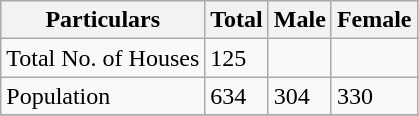<table class="wikitable sortable">
<tr>
<th>Particulars</th>
<th>Total</th>
<th>Male</th>
<th>Female</th>
</tr>
<tr>
<td>Total No. of Houses</td>
<td>125</td>
<td></td>
<td></td>
</tr>
<tr>
<td>Population</td>
<td>634</td>
<td>304</td>
<td>330</td>
</tr>
<tr>
</tr>
</table>
